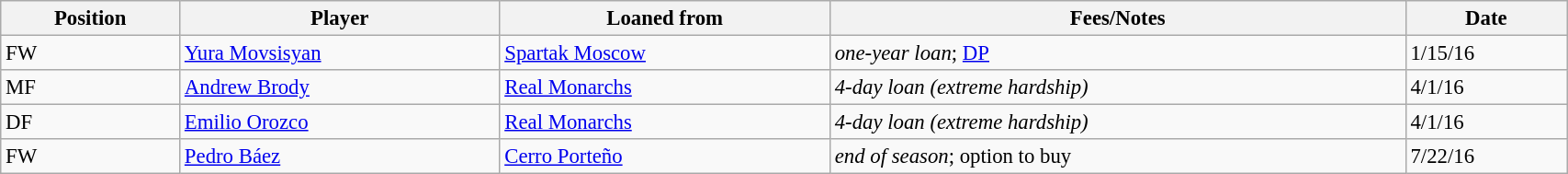<table class="wikitable sortable" style="width:90%; text-align:center; font-size:95%; text-align:left;">
<tr>
<th><strong>Position </strong></th>
<th><strong>Player </strong></th>
<th><strong>Loaned from</strong></th>
<th><strong>Fees/Notes </strong></th>
<th><strong>Date</strong></th>
</tr>
<tr>
<td>FW</td>
<td> <a href='#'>Yura Movsisyan</a></td>
<td> <a href='#'>Spartak Moscow</a></td>
<td><em>one-year loan</em>; <a href='#'>DP</a></td>
<td>1/15/16</td>
</tr>
<tr>
<td>MF</td>
<td> <a href='#'>Andrew Brody</a></td>
<td> <a href='#'>Real Monarchs</a></td>
<td><em>4-day loan (extreme hardship)</em></td>
<td>4/1/16</td>
</tr>
<tr>
<td>DF</td>
<td> <a href='#'>Emilio Orozco</a></td>
<td> <a href='#'>Real Monarchs</a></td>
<td><em>4-day loan (extreme hardship)</em></td>
<td>4/1/16</td>
</tr>
<tr>
<td>FW</td>
<td> <a href='#'>Pedro Báez</a></td>
<td> <a href='#'>Cerro Porteño</a></td>
<td><em>end of season</em>; option to buy</td>
<td>7/22/16</td>
</tr>
</table>
